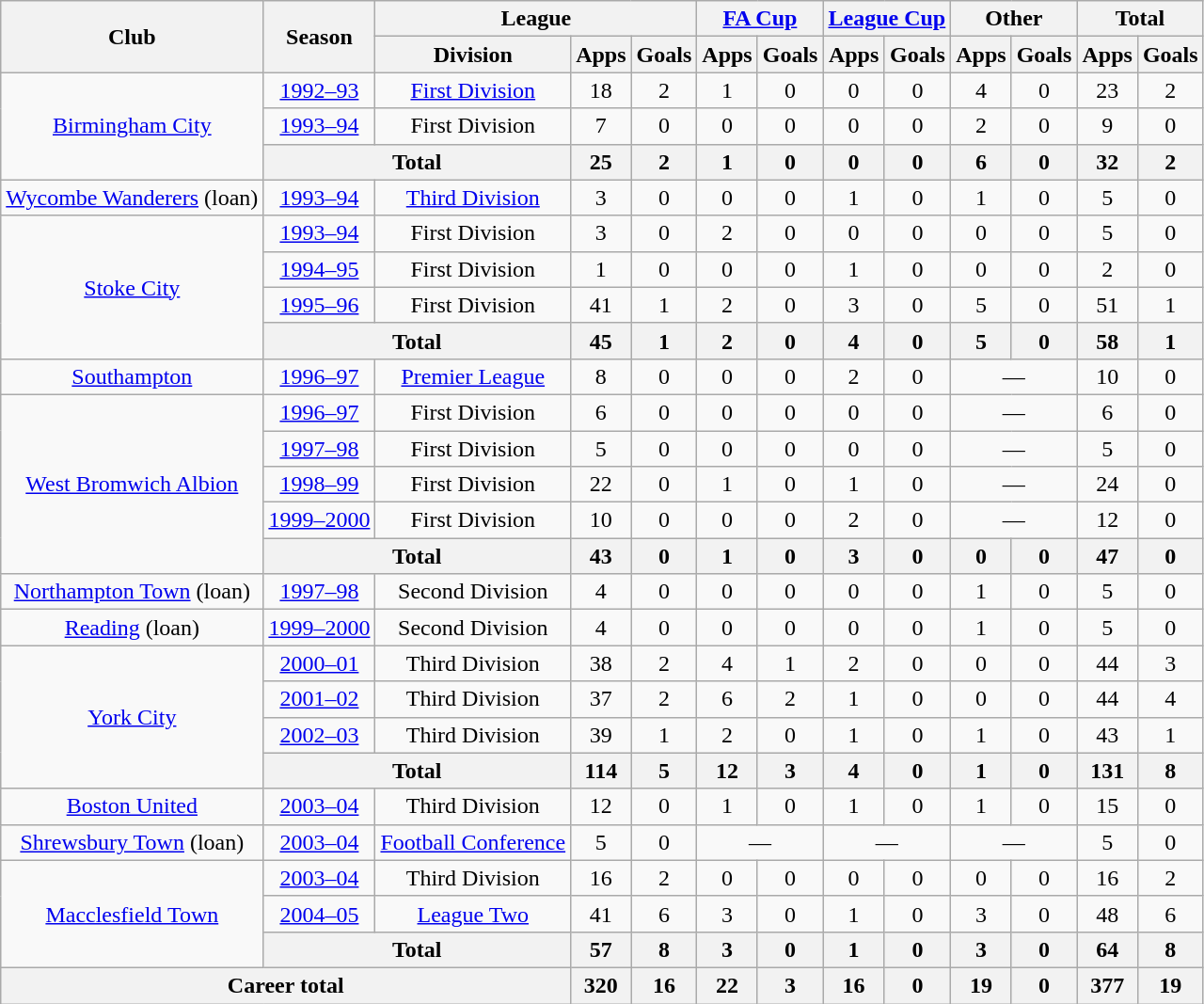<table class="wikitable" style="text-align:center">
<tr>
<th rowspan="2">Club</th>
<th rowspan="2">Season</th>
<th colspan="3">League</th>
<th colspan="2"><a href='#'>FA Cup</a></th>
<th colspan="2"><a href='#'>League Cup</a></th>
<th colspan="2">Other</th>
<th colspan="2">Total</th>
</tr>
<tr>
<th>Division</th>
<th>Apps</th>
<th>Goals</th>
<th>Apps</th>
<th>Goals</th>
<th>Apps</th>
<th>Goals</th>
<th>Apps</th>
<th>Goals</th>
<th>Apps</th>
<th>Goals</th>
</tr>
<tr>
<td rowspan="3"><a href='#'>Birmingham City</a></td>
<td><a href='#'>1992–93</a></td>
<td><a href='#'>First Division</a></td>
<td>18</td>
<td>2</td>
<td>1</td>
<td>0</td>
<td>0</td>
<td>0</td>
<td>4</td>
<td>0</td>
<td>23</td>
<td>2</td>
</tr>
<tr>
<td><a href='#'>1993–94</a></td>
<td>First Division</td>
<td>7</td>
<td>0</td>
<td>0</td>
<td>0</td>
<td>0</td>
<td>0</td>
<td>2</td>
<td>0</td>
<td>9</td>
<td>0</td>
</tr>
<tr>
<th colspan="2">Total</th>
<th>25</th>
<th>2</th>
<th>1</th>
<th>0</th>
<th>0</th>
<th>0</th>
<th>6</th>
<th>0</th>
<th>32</th>
<th>2</th>
</tr>
<tr>
<td><a href='#'>Wycombe Wanderers</a> (loan)</td>
<td><a href='#'>1993–94</a></td>
<td><a href='#'>Third Division</a></td>
<td>3</td>
<td>0</td>
<td>0</td>
<td>0</td>
<td>1</td>
<td>0</td>
<td>1</td>
<td>0</td>
<td>5</td>
<td>0</td>
</tr>
<tr>
<td rowspan="4"><a href='#'>Stoke City</a></td>
<td><a href='#'>1993–94</a></td>
<td>First Division</td>
<td>3</td>
<td>0</td>
<td>2</td>
<td>0</td>
<td>0</td>
<td>0</td>
<td>0</td>
<td>0</td>
<td>5</td>
<td>0</td>
</tr>
<tr>
<td><a href='#'>1994–95</a></td>
<td>First Division</td>
<td>1</td>
<td>0</td>
<td>0</td>
<td>0</td>
<td>1</td>
<td>0</td>
<td>0</td>
<td>0</td>
<td>2</td>
<td>0</td>
</tr>
<tr>
<td><a href='#'>1995–96</a></td>
<td>First Division</td>
<td>41</td>
<td>1</td>
<td>2</td>
<td>0</td>
<td>3</td>
<td>0</td>
<td>5</td>
<td>0</td>
<td>51</td>
<td>1</td>
</tr>
<tr>
<th colspan="2">Total</th>
<th>45</th>
<th>1</th>
<th>2</th>
<th>0</th>
<th>4</th>
<th>0</th>
<th>5</th>
<th>0</th>
<th>58</th>
<th>1</th>
</tr>
<tr>
<td><a href='#'>Southampton</a></td>
<td><a href='#'>1996–97</a></td>
<td><a href='#'>Premier League</a></td>
<td>8</td>
<td>0</td>
<td>0</td>
<td>0</td>
<td>2</td>
<td>0</td>
<td colspan="2">—</td>
<td>10</td>
<td>0</td>
</tr>
<tr>
<td rowspan="5"><a href='#'>West Bromwich Albion</a></td>
<td><a href='#'>1996–97</a></td>
<td>First Division</td>
<td>6</td>
<td>0</td>
<td>0</td>
<td>0</td>
<td>0</td>
<td>0</td>
<td colspan="2">—</td>
<td>6</td>
<td>0</td>
</tr>
<tr>
<td><a href='#'>1997–98</a></td>
<td>First Division</td>
<td>5</td>
<td>0</td>
<td>0</td>
<td>0</td>
<td>0</td>
<td>0</td>
<td colspan="2">—</td>
<td>5</td>
<td>0</td>
</tr>
<tr>
<td><a href='#'>1998–99</a></td>
<td>First Division</td>
<td>22</td>
<td>0</td>
<td>1</td>
<td>0</td>
<td>1</td>
<td>0</td>
<td colspan="2">—</td>
<td>24</td>
<td>0</td>
</tr>
<tr>
<td><a href='#'>1999–2000</a></td>
<td>First Division</td>
<td>10</td>
<td>0</td>
<td>0</td>
<td>0</td>
<td>2</td>
<td>0</td>
<td colspan="2">—</td>
<td>12</td>
<td>0</td>
</tr>
<tr>
<th colspan="2">Total</th>
<th>43</th>
<th>0</th>
<th>1</th>
<th>0</th>
<th>3</th>
<th>0</th>
<th>0</th>
<th>0</th>
<th>47</th>
<th>0</th>
</tr>
<tr>
<td><a href='#'>Northampton Town</a> (loan)</td>
<td><a href='#'>1997–98</a></td>
<td>Second Division</td>
<td>4</td>
<td>0</td>
<td>0</td>
<td>0</td>
<td>0</td>
<td>0</td>
<td>1</td>
<td>0</td>
<td>5</td>
<td>0</td>
</tr>
<tr>
<td><a href='#'>Reading</a> (loan)</td>
<td><a href='#'>1999–2000</a></td>
<td>Second Division</td>
<td>4</td>
<td>0</td>
<td>0</td>
<td>0</td>
<td>0</td>
<td>0</td>
<td>1</td>
<td>0</td>
<td>5</td>
<td>0</td>
</tr>
<tr>
<td rowspan="4"><a href='#'>York City</a></td>
<td><a href='#'>2000–01</a></td>
<td>Third Division</td>
<td>38</td>
<td>2</td>
<td>4</td>
<td>1</td>
<td>2</td>
<td>0</td>
<td>0</td>
<td>0</td>
<td>44</td>
<td>3</td>
</tr>
<tr>
<td><a href='#'>2001–02</a></td>
<td>Third Division</td>
<td>37</td>
<td>2</td>
<td>6</td>
<td>2</td>
<td>1</td>
<td>0</td>
<td>0</td>
<td>0</td>
<td>44</td>
<td>4</td>
</tr>
<tr>
<td><a href='#'>2002–03</a></td>
<td>Third Division</td>
<td>39</td>
<td>1</td>
<td>2</td>
<td>0</td>
<td>1</td>
<td>0</td>
<td>1</td>
<td>0</td>
<td>43</td>
<td>1</td>
</tr>
<tr>
<th colspan="2">Total</th>
<th>114</th>
<th>5</th>
<th>12</th>
<th>3</th>
<th>4</th>
<th>0</th>
<th>1</th>
<th>0</th>
<th>131</th>
<th>8</th>
</tr>
<tr>
<td><a href='#'>Boston United</a></td>
<td><a href='#'>2003–04</a></td>
<td>Third Division</td>
<td>12</td>
<td>0</td>
<td>1</td>
<td>0</td>
<td>1</td>
<td>0</td>
<td>1</td>
<td>0</td>
<td>15</td>
<td>0</td>
</tr>
<tr>
<td><a href='#'>Shrewsbury Town</a> (loan)</td>
<td><a href='#'>2003–04</a></td>
<td><a href='#'>Football Conference</a></td>
<td>5</td>
<td>0</td>
<td colspan="2">—</td>
<td colspan="2">—</td>
<td colspan="2">—</td>
<td>5</td>
<td>0</td>
</tr>
<tr>
<td rowspan="3"><a href='#'>Macclesfield Town</a></td>
<td><a href='#'>2003–04</a></td>
<td>Third Division</td>
<td>16</td>
<td>2</td>
<td>0</td>
<td>0</td>
<td>0</td>
<td>0</td>
<td>0</td>
<td>0</td>
<td>16</td>
<td>2</td>
</tr>
<tr>
<td><a href='#'>2004–05</a></td>
<td><a href='#'>League Two</a></td>
<td>41</td>
<td>6</td>
<td>3</td>
<td>0</td>
<td>1</td>
<td>0</td>
<td>3</td>
<td>0</td>
<td>48</td>
<td>6</td>
</tr>
<tr>
<th colspan="2">Total</th>
<th>57</th>
<th>8</th>
<th>3</th>
<th>0</th>
<th>1</th>
<th>0</th>
<th>3</th>
<th>0</th>
<th>64</th>
<th>8</th>
</tr>
<tr>
<th colspan="3">Career total</th>
<th>320</th>
<th>16</th>
<th>22</th>
<th>3</th>
<th>16</th>
<th>0</th>
<th>19</th>
<th>0</th>
<th>377</th>
<th>19</th>
</tr>
</table>
